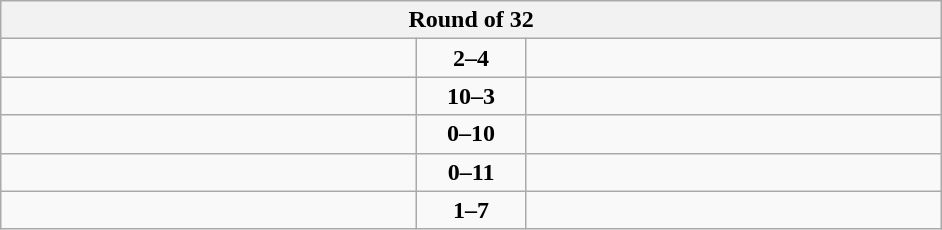<table class="wikitable" style="text-align: center;">
<tr>
<th colspan=3>Round of 32</th>
</tr>
<tr>
<td align=left width="270"></td>
<td align=center width="65"><strong>2–4</strong></td>
<td align=left width="270"><strong></strong></td>
</tr>
<tr>
<td align=left><strong></strong></td>
<td align=center><strong>10–3</strong></td>
<td align=left></td>
</tr>
<tr>
<td align=left></td>
<td align=center><strong>0–10</strong></td>
<td align=left><strong></strong></td>
</tr>
<tr>
<td align=left></td>
<td align=center><strong>0–11</strong></td>
<td align=left><strong></strong></td>
</tr>
<tr>
<td align=left></td>
<td align=center><strong>1–7</strong></td>
<td align=left><strong></strong></td>
</tr>
</table>
